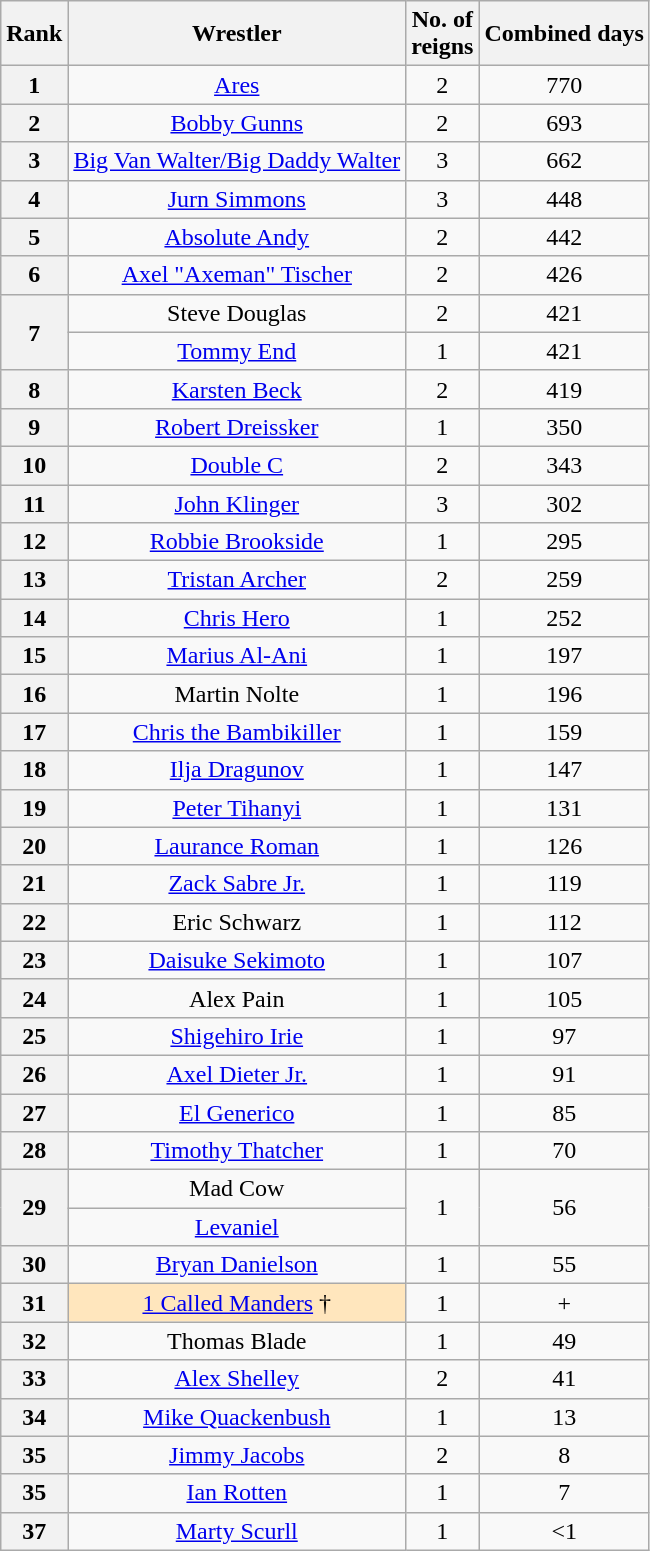<table class="wikitable sortable" style="text-align: center">
<tr>
<th>Rank</th>
<th>Wrestler</th>
<th data-sort-type="number">No. of<br>reigns</th>
<th data-sort-type="number">Combined days</th>
</tr>
<tr>
<th>1</th>
<td><a href='#'>Ares</a></td>
<td>2</td>
<td>770</td>
</tr>
<tr>
<th>2</th>
<td><a href='#'>Bobby Gunns</a></td>
<td>2</td>
<td>693</td>
</tr>
<tr>
<th>3</th>
<td><a href='#'>Big Van Walter/Big Daddy Walter</a></td>
<td>3</td>
<td>662</td>
</tr>
<tr>
<th>4</th>
<td><a href='#'>Jurn Simmons</a></td>
<td>3</td>
<td>448</td>
</tr>
<tr>
<th>5</th>
<td><a href='#'>Absolute Andy</a></td>
<td>2</td>
<td>442</td>
</tr>
<tr>
<th>6</th>
<td><a href='#'>Axel "Axeman" Tischer</a></td>
<td>2</td>
<td>426</td>
</tr>
<tr>
<th rowspan=2>7</th>
<td>Steve Douglas</td>
<td>2</td>
<td>421</td>
</tr>
<tr>
<td><a href='#'>Tommy End</a></td>
<td>1</td>
<td>421</td>
</tr>
<tr>
<th>8</th>
<td><a href='#'>Karsten Beck</a></td>
<td>2</td>
<td>419</td>
</tr>
<tr>
<th>9</th>
<td><a href='#'>Robert Dreissker</a></td>
<td>1</td>
<td>350</td>
</tr>
<tr>
<th>10</th>
<td><a href='#'>Double C</a></td>
<td>2</td>
<td>343</td>
</tr>
<tr>
<th>11</th>
<td><a href='#'>John Klinger</a></td>
<td>3</td>
<td>302</td>
</tr>
<tr>
<th>12</th>
<td><a href='#'>Robbie Brookside</a></td>
<td>1</td>
<td>295</td>
</tr>
<tr>
<th>13</th>
<td><a href='#'>Tristan Archer</a></td>
<td>2</td>
<td>259</td>
</tr>
<tr>
<th>14</th>
<td><a href='#'>Chris Hero</a></td>
<td>1</td>
<td>252</td>
</tr>
<tr>
<th>15</th>
<td><a href='#'>Marius Al-Ani</a></td>
<td>1</td>
<td>197</td>
</tr>
<tr>
<th>16</th>
<td>Martin Nolte</td>
<td>1</td>
<td>196</td>
</tr>
<tr>
<th>17</th>
<td><a href='#'>Chris the Bambikiller</a></td>
<td>1</td>
<td>159</td>
</tr>
<tr>
<th>18</th>
<td><a href='#'>Ilja Dragunov</a></td>
<td>1</td>
<td>147</td>
</tr>
<tr>
<th>19</th>
<td><a href='#'>Peter Tihanyi</a></td>
<td>1</td>
<td>131</td>
</tr>
<tr>
<th>20</th>
<td><a href='#'>Laurance Roman</a></td>
<td>1</td>
<td>126</td>
</tr>
<tr>
<th>21</th>
<td><a href='#'>Zack Sabre Jr.</a></td>
<td>1</td>
<td>119</td>
</tr>
<tr>
<th>22</th>
<td>Eric Schwarz</td>
<td>1</td>
<td>112</td>
</tr>
<tr>
<th>23</th>
<td><a href='#'>Daisuke Sekimoto</a></td>
<td>1</td>
<td>107</td>
</tr>
<tr>
<th>24</th>
<td>Alex Pain</td>
<td>1</td>
<td>105</td>
</tr>
<tr>
<th>25</th>
<td><a href='#'>Shigehiro Irie</a></td>
<td>1</td>
<td>97</td>
</tr>
<tr>
<th>26</th>
<td><a href='#'>Axel Dieter Jr.</a></td>
<td>1</td>
<td>91</td>
</tr>
<tr>
<th>27</th>
<td><a href='#'>El Generico</a></td>
<td>1</td>
<td>85</td>
</tr>
<tr>
<th>28</th>
<td><a href='#'>Timothy Thatcher</a></td>
<td>1</td>
<td>70</td>
</tr>
<tr>
<th rowspan=2>29</th>
<td>Mad Cow</td>
<td rowspan=2>1</td>
<td rowspan=2>56</td>
</tr>
<tr>
<td><a href='#'>Levaniel</a></td>
</tr>
<tr>
<th>30</th>
<td><a href='#'>Bryan Danielson</a></td>
<td>1</td>
<td>55</td>
</tr>
<tr>
<th>31</th>
<td style="background-color: #ffe6bd"><a href='#'>1 Called Manders</a> †</td>
<td>1</td>
<td>+</td>
</tr>
<tr>
<th>32</th>
<td>Thomas Blade</td>
<td>1</td>
<td>49</td>
</tr>
<tr>
<th>33</th>
<td><a href='#'>Alex Shelley</a></td>
<td>2</td>
<td>41</td>
</tr>
<tr>
<th>34</th>
<td><a href='#'>Mike Quackenbush</a></td>
<td>1</td>
<td>13</td>
</tr>
<tr>
<th>35</th>
<td><a href='#'>Jimmy Jacobs</a></td>
<td>2</td>
<td>8</td>
</tr>
<tr>
<th>35</th>
<td><a href='#'>Ian Rotten</a></td>
<td>1</td>
<td>7</td>
</tr>
<tr>
<th>37</th>
<td><a href='#'>Marty Scurll</a></td>
<td>1</td>
<td><1</td>
</tr>
</table>
